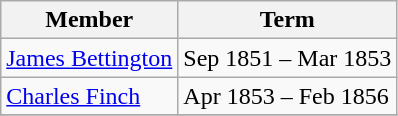<table class="wikitable">
<tr>
<th>Member</th>
<th>Term</th>
</tr>
<tr>
<td><a href='#'>James Bettington</a></td>
<td>Sep 1851 – Mar 1853</td>
</tr>
<tr>
<td><a href='#'>Charles Finch</a></td>
<td>Apr 1853 – Feb 1856</td>
</tr>
<tr>
</tr>
</table>
